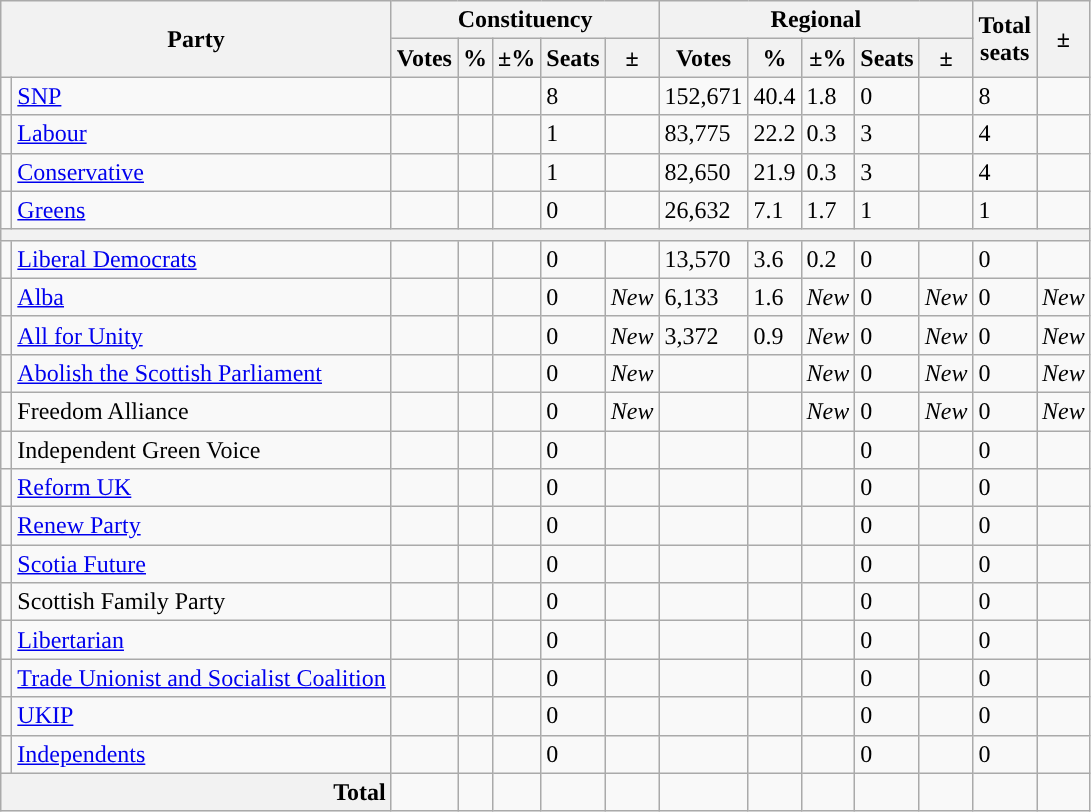<table class="wikitable sortable">
<tr>
<th colspan="2" rowspan="2">Party</th>
<th colspan="5">Constituency</th>
<th colspan="5">Regional</th>
<th rowspan="2">Total<br>seats</th>
<th rowspan="2">±</th>
</tr>
<tr>
<th>Votes</th>
<th>%</th>
<th>±%</th>
<th>Seats</th>
<th>±</th>
<th>Votes</th>
<th>%</th>
<th>±%</th>
<th>Seats</th>
<th>±</th>
</tr>
<tr>
<td style="color:inherit;background:"></td>
<td><a href='#'>SNP</a></td>
<td></td>
<td></td>
<td></td>
<td>8</td>
<td></td>
<td>152,671</td>
<td>40.4</td>
<td>1.8</td>
<td>0</td>
<td></td>
<td>8</td>
<td></td>
</tr>
<tr>
<td style="color:inherit;background:"></td>
<td><a href='#'>Labour</a></td>
<td></td>
<td></td>
<td></td>
<td>1</td>
<td></td>
<td>83,775</td>
<td>22.2</td>
<td>0.3</td>
<td>3</td>
<td></td>
<td>4</td>
<td></td>
</tr>
<tr>
<td style="color:inherit;background:"></td>
<td><a href='#'>Conservative</a></td>
<td></td>
<td></td>
<td></td>
<td>1</td>
<td></td>
<td>82,650</td>
<td>21.9</td>
<td>0.3</td>
<td>3</td>
<td></td>
<td>4</td>
<td></td>
</tr>
<tr>
<td style="color:inherit;background:"></td>
<td><a href='#'>Greens</a></td>
<td></td>
<td></td>
<td></td>
<td>0</td>
<td></td>
<td>26,632</td>
<td>7.1</td>
<td>1.7</td>
<td>1</td>
<td></td>
<td>1</td>
<td></td>
</tr>
<tr>
<th colspan=14></th>
</tr>
<tr>
<td style="color:inherit;background:"></td>
<td><a href='#'>Liberal Democrats</a></td>
<td></td>
<td></td>
<td></td>
<td>0</td>
<td></td>
<td>13,570</td>
<td>3.6</td>
<td>0.2</td>
<td>0</td>
<td></td>
<td>0</td>
<td></td>
</tr>
<tr>
<td style="color:inherit;background:"></td>
<td><a href='#'>Alba</a></td>
<td></td>
<td></td>
<td></td>
<td>0</td>
<td><em>New</em></td>
<td>6,133</td>
<td>1.6</td>
<td><em>New</em></td>
<td>0</td>
<td><em>New</em></td>
<td>0</td>
<td><em>New</em></td>
</tr>
<tr>
<td style="color:inherit;background:"></td>
<td><a href='#'>All for Unity</a></td>
<td></td>
<td></td>
<td></td>
<td>0</td>
<td><em>New</em></td>
<td>3,372</td>
<td>0.9</td>
<td><em>New</em></td>
<td>0</td>
<td><em>New</em></td>
<td>0</td>
<td><em>New</em></td>
</tr>
<tr>
<td style="color:inherit;background:"></td>
<td><a href='#'>Abolish the Scottish Parliament</a></td>
<td></td>
<td></td>
<td></td>
<td>0</td>
<td><em>New</em></td>
<td></td>
<td></td>
<td><em>New</em></td>
<td>0</td>
<td><em>New</em></td>
<td>0</td>
<td><em>New</em></td>
</tr>
<tr>
<td style="color:inherit;background:"></td>
<td>Freedom Alliance</td>
<td></td>
<td></td>
<td></td>
<td>0</td>
<td><em>New</em></td>
<td></td>
<td></td>
<td><em>New</em></td>
<td>0</td>
<td><em>New</em></td>
<td>0</td>
<td><em>New</em></td>
</tr>
<tr>
<td style="color:inherit;background:"></td>
<td>Independent Green Voice</td>
<td></td>
<td></td>
<td></td>
<td>0</td>
<td></td>
<td></td>
<td></td>
<td></td>
<td>0</td>
<td></td>
<td>0</td>
<td></td>
</tr>
<tr>
<td style="color:inherit;background:"></td>
<td><a href='#'>Reform UK</a></td>
<td></td>
<td></td>
<td></td>
<td>0</td>
<td></td>
<td></td>
<td></td>
<td></td>
<td>0</td>
<td></td>
<td>0</td>
<td></td>
</tr>
<tr>
<td style="color:inherit;background:"></td>
<td><a href='#'>Renew Party</a></td>
<td></td>
<td></td>
<td></td>
<td>0</td>
<td></td>
<td></td>
<td></td>
<td></td>
<td>0</td>
<td></td>
<td>0</td>
<td></td>
</tr>
<tr>
<td style="color:inherit;background:"></td>
<td><a href='#'>Scotia Future</a></td>
<td></td>
<td></td>
<td></td>
<td>0</td>
<td></td>
<td></td>
<td></td>
<td></td>
<td>0</td>
<td></td>
<td>0</td>
<td></td>
</tr>
<tr>
<td style="color:inherit;background:"></td>
<td>Scottish Family Party</td>
<td></td>
<td></td>
<td></td>
<td>0</td>
<td></td>
<td></td>
<td></td>
<td></td>
<td>0</td>
<td></td>
<td>0</td>
<td></td>
</tr>
<tr>
<td style="color:inherit;background:"></td>
<td><a href='#'>Libertarian</a></td>
<td></td>
<td></td>
<td></td>
<td>0</td>
<td></td>
<td></td>
<td></td>
<td></td>
<td>0</td>
<td></td>
<td>0</td>
<td></td>
</tr>
<tr>
<td style="color:inherit;background:"></td>
<td><a href='#'>Trade Unionist and Socialist Coalition</a></td>
<td></td>
<td></td>
<td></td>
<td>0</td>
<td></td>
<td></td>
<td></td>
<td></td>
<td>0</td>
<td></td>
<td>0</td>
<td></td>
</tr>
<tr>
<td style="color:inherit;background:"></td>
<td><a href='#'>UKIP</a></td>
<td></td>
<td></td>
<td></td>
<td>0</td>
<td></td>
<td></td>
<td></td>
<td></td>
<td>0</td>
<td></td>
<td>0</td>
<td></td>
</tr>
<tr>
<td style="color:inherit;background:"></td>
<td><a href='#'>Independents</a></td>
<td></td>
<td></td>
<td></td>
<td>0</td>
<td></td>
<td></td>
<td></td>
<td></td>
<td>0</td>
<td></td>
<td>0</td>
<td></td>
</tr>
<tr class="sortbottom">
<th colspan="2" style="text-align:right;"><strong>Total</strong></th>
<td></td>
<td></td>
<td></td>
<td></td>
<td></td>
<td></td>
<td></td>
<td></td>
<td></td>
<td></td>
<td></td>
<td></td>
</tr>
</table>
